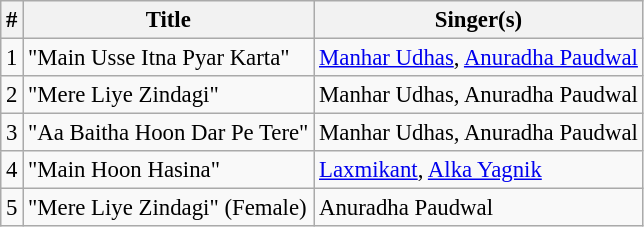<table class="wikitable" style="font-size:95%;">
<tr>
<th>#</th>
<th>Title</th>
<th>Singer(s)</th>
</tr>
<tr>
<td>1</td>
<td>"Main Usse Itna Pyar Karta"</td>
<td><a href='#'>Manhar Udhas</a>, <a href='#'>Anuradha Paudwal</a></td>
</tr>
<tr>
<td>2</td>
<td>"Mere Liye Zindagi"</td>
<td>Manhar Udhas, Anuradha Paudwal</td>
</tr>
<tr>
<td>3</td>
<td>"Aa Baitha Hoon Dar Pe Tere"</td>
<td>Manhar Udhas, Anuradha Paudwal</td>
</tr>
<tr>
<td>4</td>
<td>"Main Hoon Hasina"</td>
<td><a href='#'>Laxmikant</a>, <a href='#'>Alka Yagnik</a></td>
</tr>
<tr>
<td>5</td>
<td>"Mere Liye Zindagi" (Female)</td>
<td>Anuradha Paudwal</td>
</tr>
</table>
